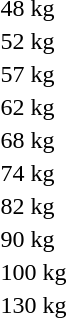<table>
<tr>
<td>48 kg</td>
<td></td>
<td></td>
<td></td>
</tr>
<tr>
<td>52 kg</td>
<td></td>
<td></td>
<td></td>
</tr>
<tr>
<td>57 kg</td>
<td></td>
<td></td>
<td></td>
</tr>
<tr>
<td>62 kg</td>
<td></td>
<td></td>
<td></td>
</tr>
<tr>
<td>68 kg</td>
<td></td>
<td></td>
<td></td>
</tr>
<tr>
<td>74 kg</td>
<td></td>
<td></td>
<td></td>
</tr>
<tr>
<td>82 kg</td>
<td></td>
<td></td>
<td></td>
</tr>
<tr>
<td>90 kg</td>
<td></td>
<td></td>
<td></td>
</tr>
<tr>
<td>100 kg</td>
<td></td>
<td></td>
<td></td>
</tr>
<tr>
<td>130 kg</td>
<td></td>
<td></td>
<td></td>
</tr>
</table>
